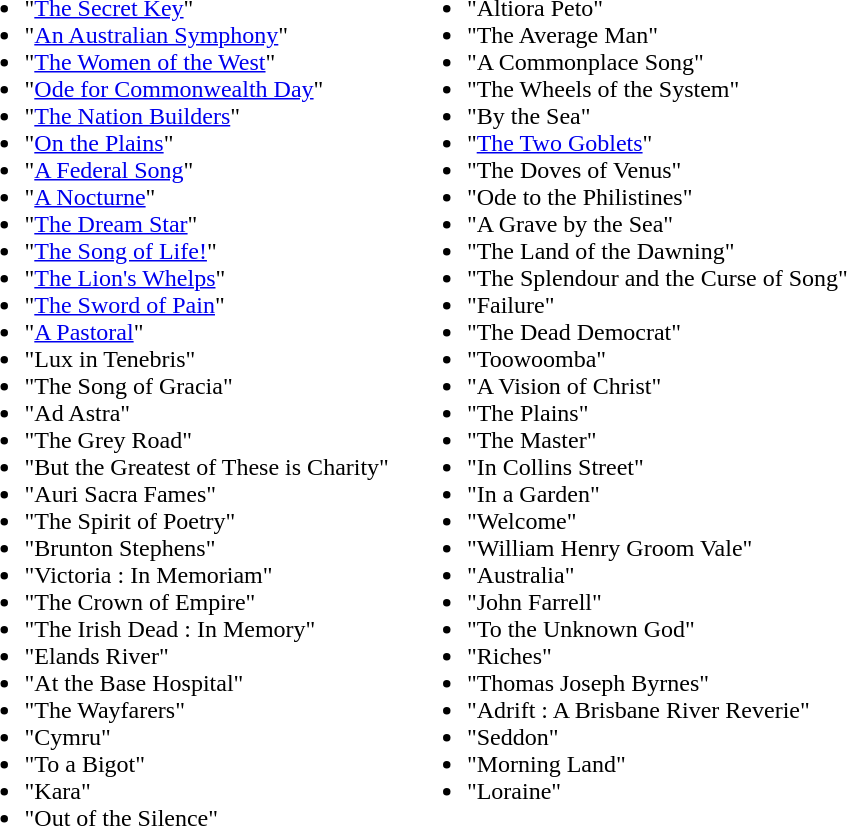<table border="0" cellpadding="5">
<tr ---->
<td valign="top"><br><ul><li>"<a href='#'>The Secret Key</a>"</li><li>"<a href='#'>An Australian Symphony</a>"</li><li>"<a href='#'>The Women of the West</a>"</li><li>"<a href='#'>Ode for Commonwealth Day</a>"</li><li>"<a href='#'>The Nation Builders</a>"</li><li>"<a href='#'>On the Plains</a>"</li><li>"<a href='#'>A Federal Song</a>"</li><li>"<a href='#'>A Nocturne</a>"</li><li>"<a href='#'>The Dream Star</a>"</li><li>"<a href='#'>The Song of Life!</a>"</li><li>"<a href='#'>The Lion's Whelps</a>"</li><li>"<a href='#'>The Sword of Pain</a>"</li><li>"<a href='#'>A Pastoral</a>"</li><li>"Lux in Tenebris"</li><li>"The Song of Gracia"</li><li>"Ad Astra"</li><li>"The Grey Road"</li><li>"But the Greatest of These is Charity"</li><li>"Auri Sacra Fames"</li><li>"The Spirit of Poetry"</li><li>"Brunton Stephens"</li><li>"Victoria : In Memoriam"</li><li>"The Crown of Empire"</li><li>"The Irish Dead : In Memory"</li><li>"Elands River"</li><li>"At the Base Hospital"</li><li>"The Wayfarers"</li><li>"Cymru"</li><li>"To a Bigot"</li><li>"Kara"</li><li>"Out of the Silence"</li></ul></td>
<td valign="top"><br><ul><li>"Altiora Peto"</li><li>"The Average Man"</li><li>"A Commonplace Song"</li><li>"The Wheels of the System"</li><li>"By the Sea"</li><li>"<a href='#'>The Two Goblets</a>"</li><li>"The Doves of Venus"</li><li>"Ode to the Philistines"</li><li>"A Grave by the Sea"</li><li>"The Land of the Dawning"</li><li>"The Splendour and the Curse of Song"</li><li>"Failure"</li><li>"The Dead Democrat"</li><li>"Toowoomba"</li><li>"A Vision of Christ"</li><li>"The Plains"</li><li>"The Master"</li><li>"In Collins Street"</li><li>"In a Garden"</li><li>"Welcome"</li><li>"William Henry Groom Vale"</li><li>"Australia"</li><li>"John Farrell"</li><li>"To the Unknown God"</li><li>"Riches"</li><li>"Thomas Joseph Byrnes"</li><li>"Adrift : A Brisbane River Reverie"</li><li>"Seddon"</li><li>"Morning Land"</li><li>"Loraine"</li></ul></td>
</tr>
</table>
